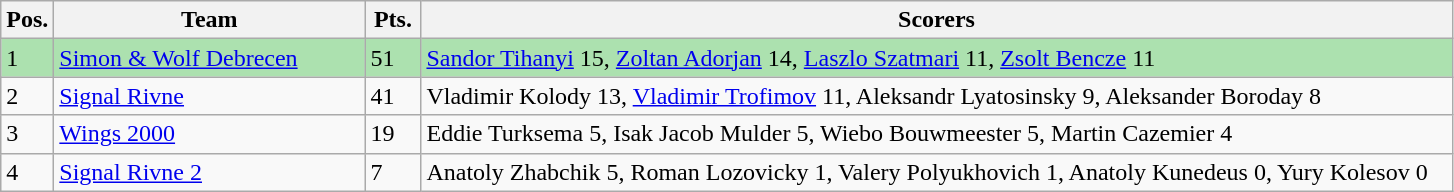<table class=wikitable>
<tr>
<th width=20>Pos.</th>
<th width=200>Team</th>
<th width=30>Pts.</th>
<th width=680>Scorers</th>
</tr>
<tr style="background:#ACE1AF;">
<td>1</td>
<td align=left> <a href='#'>Simon & Wolf Debrecen</a></td>
<td>51</td>
<td><a href='#'>Sandor Tihanyi</a> 15, <a href='#'>Zoltan Adorjan</a> 14, <a href='#'>Laszlo Szatmari</a> 11, <a href='#'>Zsolt Bencze</a> 11</td>
</tr>
<tr>
<td>2</td>
<td align=left> <a href='#'>Signal Rivne</a></td>
<td>41</td>
<td>Vladimir Kolody 13, <a href='#'>Vladimir Trofimov</a> 11, Aleksandr Lyatosinsky 9, Aleksander Boroday 8</td>
</tr>
<tr>
<td>3</td>
<td align=left> <a href='#'>Wings 2000</a></td>
<td>19</td>
<td>Eddie Turksema 5, Isak Jacob Mulder 5, Wiebo Bouwmeester 5, Martin Cazemier 4</td>
</tr>
<tr>
<td>4</td>
<td align=left> <a href='#'>Signal Rivne 2</a></td>
<td>7</td>
<td>Anatoly Zhabchik 5, Roman Lozovicky 1, Valery Polyukhovich 1, Anatoly Kunedeus 0, Yury Kolesov 0</td>
</tr>
</table>
